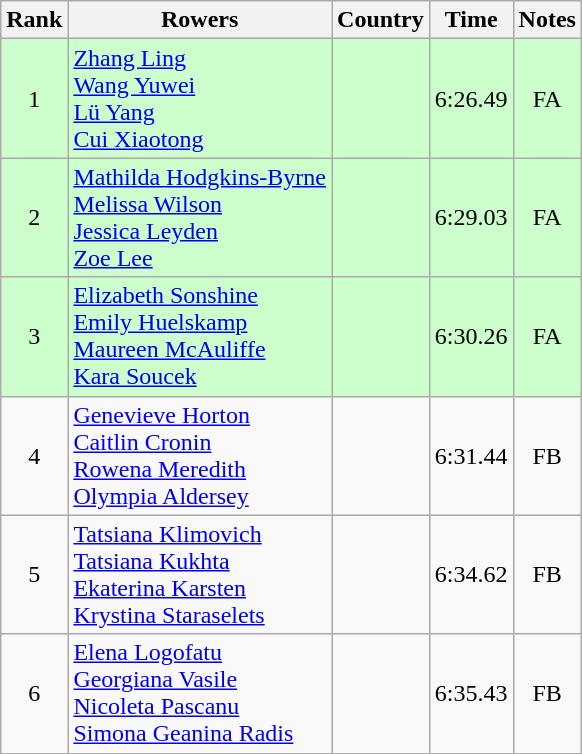<table class="wikitable" style="text-align:center">
<tr>
<th>Rank</th>
<th>Rowers</th>
<th>Country</th>
<th>Time</th>
<th>Notes</th>
</tr>
<tr bgcolor=ccffcc>
<td>1</td>
<td align="left"><a href='#'>Zhang Ling</a><br><a href='#'>Wang Yuwei</a><br><a href='#'>Lü Yang</a><br><a href='#'>Cui Xiaotong</a></td>
<td align="left"></td>
<td>6:26.49</td>
<td>FA</td>
</tr>
<tr bgcolor=ccffcc>
<td>2</td>
<td align="left"><a href='#'>Mathilda Hodgkins-Byrne</a><br><a href='#'>Melissa Wilson</a><br><a href='#'>Jessica Leyden</a><br><a href='#'>Zoe Lee</a></td>
<td align="left"></td>
<td>6:29.03</td>
<td>FA</td>
</tr>
<tr bgcolor=ccffcc>
<td>3</td>
<td align="left"><a href='#'>Elizabeth Sonshine</a><br><a href='#'>Emily Huelskamp</a><br><a href='#'>Maureen McAuliffe</a><br><a href='#'>Kara Soucek</a></td>
<td align="left"></td>
<td>6:30.26</td>
<td>FA</td>
</tr>
<tr>
<td>4</td>
<td align="left"><a href='#'>Genevieve Horton</a><br><a href='#'>Caitlin Cronin</a><br><a href='#'>Rowena Meredith</a><br><a href='#'>Olympia Aldersey</a></td>
<td align="left"></td>
<td>6:31.44</td>
<td>FB</td>
</tr>
<tr>
<td>5</td>
<td align="left"><a href='#'>Tatsiana Klimovich</a><br><a href='#'>Tatsiana Kukhta</a><br><a href='#'>Ekaterina Karsten</a><br><a href='#'>Krystina Staraselets</a></td>
<td align="left"></td>
<td>6:34.62</td>
<td>FB</td>
</tr>
<tr>
<td>6</td>
<td align="left"><a href='#'>Elena Logofatu</a><br><a href='#'>Georgiana Vasile</a><br><a href='#'>Nicoleta Pascanu</a><br><a href='#'>Simona Geanina Radis</a></td>
<td align="left"></td>
<td>6:35.43</td>
<td>FB</td>
</tr>
</table>
